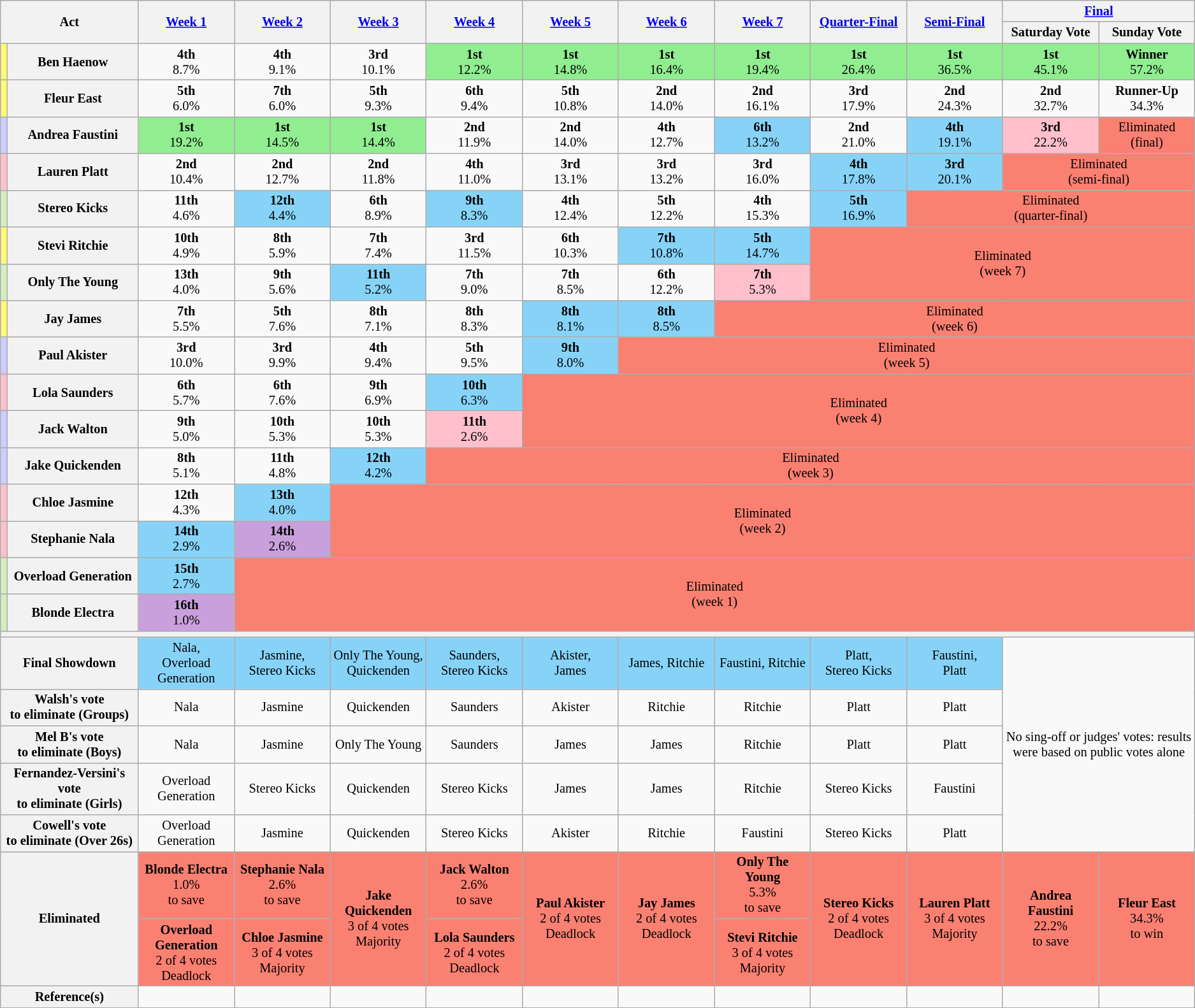<table class="wikitable" style="text-align:center; font-size:85%">
<tr>
<th style="width:10%" rowspan="2" colspan=2 scope="col">Act</th>
<th style="width:7%" rowspan="2" scope="col"><a href='#'>Week 1</a></th>
<th style="width:7%" rowspan="2" scope="col"><a href='#'>Week 2</a></th>
<th style="width:7%" rowspan="2" scope="col"><a href='#'>Week 3</a></th>
<th style="width:7%" rowspan="2" scope="col"><a href='#'>Week 4</a></th>
<th style="width:7%" rowspan="2" scope="col"><a href='#'>Week 5</a></th>
<th style="width:7%" rowspan="2" scope="col"><a href='#'>Week 6</a></th>
<th style="width:7%" rowspan="2" scope="col"><a href='#'>Week 7</a></th>
<th style="width:7%" rowspan="2" scope="col"><a href='#'>Quarter-Final</a></th>
<th style="width:7%" rowspan="2" scope="col"><a href='#'>Semi-Final</a></th>
<th colspan="2"><a href='#'>Final</a></th>
</tr>
<tr>
<th style="width:7%">Saturday Vote</th>
<th style="width:7%">Sunday Vote</th>
</tr>
<tr>
<th style="background:#fffa73"></th>
<th scope="row">Ben Haenow</th>
<td><strong>4th</strong><br>8.7%</td>
<td><strong>4th</strong><br>9.1%</td>
<td><strong>3rd</strong><br>10.1%</td>
<td style="background:lightgreen;"><strong>1st</strong><br>12.2%</td>
<td style="background:lightgreen;"><strong>1st</strong><br>14.8%</td>
<td style="background:lightgreen;"><strong>1st</strong><br>16.4%</td>
<td style="background:lightgreen;"><strong>1st</strong><br>19.4%</td>
<td style="background:lightgreen;"><strong>1st</strong><br>26.4%</td>
<td style="background:lightgreen;"><strong>1st</strong><br>36.5%</td>
<td style="background:lightgreen;"><strong>1st</strong><br>45.1%</td>
<td style="background:lightgreen;"><strong>Winner</strong><br>57.2%</td>
</tr>
<tr>
<th style="background:#fffa73"></th>
<th scope="row">Fleur East</th>
<td><strong>5th</strong><br>6.0%</td>
<td><strong>7th</strong><br>6.0%</td>
<td><strong>5th</strong><br>9.3%</td>
<td><strong>6th</strong><br>9.4%</td>
<td><strong>5th</strong><br>10.8%</td>
<td><strong>2nd</strong><br>14.0%</td>
<td><strong>2nd</strong><br>16.1%</td>
<td><strong>3rd</strong><br>17.9%</td>
<td><strong>2nd</strong><br>24.3%</td>
<td><strong>2nd</strong><br>32.7%</td>
<td><strong>Runner-Up</strong><br>34.3%</td>
</tr>
<tr>
<th style="background:#ccf"></th>
<th scope="row">Andrea Faustini</th>
<td style="background:lightgreen;"><strong>1st</strong><br>19.2%</td>
<td style="background:lightgreen;"><strong>1st</strong><br>14.5%</td>
<td style="background:lightgreen;"><strong>1st</strong><br>14.4%</td>
<td><strong>2nd</strong><br>11.9%</td>
<td><strong>2nd</strong><br>14.0%</td>
<td><strong>4th</strong><br>12.7%</td>
<td style="background:#87D3F8;"><strong>6th</strong><br>13.2%</td>
<td><strong>2nd</strong><br>21.0%</td>
<td style="background:#87D3F8;"><strong>4th</strong><br>19.1%</td>
<td style="background:pink;"><strong>3rd</strong><br>22.2%</td>
<td style="background:salmon;">Eliminated<br>(final)</td>
</tr>
<tr>
<th style="background:pink"></th>
<th scope="row">Lauren Platt</th>
<td><strong>2nd</strong><br>10.4%</td>
<td><strong>2nd</strong><br>12.7%</td>
<td><strong>2nd</strong><br>11.8%</td>
<td><strong>4th</strong><br>11.0%</td>
<td><strong>3rd</strong><br>13.1%</td>
<td><strong>3rd</strong><br>13.2%</td>
<td><strong>3rd</strong><br>16.0%</td>
<td style="background:#87D3F8;"><strong>4th</strong><br>17.8%</td>
<td style="background:#87D3F8;"><strong>3rd</strong><br>20.1%</td>
<td colspan="2" style="background:salmon;">Eliminated<br>(semi-final)</td>
</tr>
<tr>
<th style="background:#d0f0c0"></th>
<th scope="row">Stereo Kicks</th>
<td><strong>11th</strong><br>4.6%</td>
<td style="background:#87D3F8;"><strong>12th</strong><br>4.4%</td>
<td><strong>6th</strong><br>8.9%</td>
<td style="background:#87D3F8;"><strong>9th</strong><br>8.3%</td>
<td><strong>4th</strong><br>12.4%</td>
<td><strong>5th</strong><br>12.2%</td>
<td><strong>4th</strong><br>15.3%</td>
<td style="background:#87D3F8;"><strong>5th</strong><br>16.9%</td>
<td colspan="3" style="background:salmon;">Eliminated<br>(quarter-final)</td>
</tr>
<tr>
<th style="background:#fffa73"></th>
<th scope="row">Stevi Ritchie</th>
<td><strong>10th</strong><br>4.9%</td>
<td><strong>8th</strong><br>5.9%</td>
<td><strong>7th</strong><br>7.4%</td>
<td><strong>3rd</strong><br>11.5%</td>
<td><strong>6th</strong><br>10.3%</td>
<td style="background:#87D3F8;"><strong>7th</strong><br>10.8%</td>
<td style="background:#87D3F8;"><strong>5th</strong><br>14.7%</td>
<td rowspan=2 colspan="4" style="background:salmon;">Eliminated<br>(week 7)</td>
</tr>
<tr>
<th style="background:#d0f0c0"></th>
<th scope="row">Only The Young</th>
<td><strong>13th</strong><br>4.0%</td>
<td><strong>9th</strong><br>5.6%</td>
<td style="background:#87D3F8;"><strong>11th</strong><br>5.2%</td>
<td><strong>7th</strong><br>9.0%</td>
<td><strong>7th</strong><br>8.5%</td>
<td><strong>6th</strong><br>12.2%</td>
<td style="background:pink;"><strong>7th</strong><br>5.3%</td>
</tr>
<tr>
<th style="background:#fffa73"></th>
<th scope="row">Jay James</th>
<td><strong>7th</strong><br>5.5%</td>
<td><strong>5th</strong><br>7.6%</td>
<td><strong>8th</strong><br>7.1%</td>
<td><strong>8th</strong><br>8.3%</td>
<td style="background:#87D3F8;"><strong>8th</strong><br>8.1%</td>
<td style="background:#87D3F8;"><strong>8th</strong><br>8.5%</td>
<td colspan="5" style="background:salmon;">Eliminated<br>(week 6)</td>
</tr>
<tr>
<th style="background:#ccf"></th>
<th scope="row">Paul Akister</th>
<td><strong>3rd</strong><br>10.0%</td>
<td><strong>3rd</strong><br>9.9%</td>
<td><strong>4th</strong><br>9.4%</td>
<td><strong>5th</strong><br>9.5%</td>
<td style="background:#87D3F8;"><strong>9th</strong><br>8.0%</td>
<td colspan="6" style="background:salmon;">Eliminated<br>(week 5)</td>
</tr>
<tr>
<th style="background:pink"></th>
<th scope="row">Lola Saunders</th>
<td><strong>6th</strong><br>5.7%</td>
<td><strong>6th</strong><br>7.6%</td>
<td><strong>9th</strong><br>6.9%</td>
<td style="background:#87D3F8;"><strong>10th</strong><br>6.3%</td>
<td rowspan=2 colspan="7" style="background:salmon;">Eliminated<br>(week 4)</td>
</tr>
<tr>
<th style="background:#ccf"></th>
<th scope="row">Jack Walton</th>
<td><strong>9th</strong><br>5.0%</td>
<td><strong>10th</strong><br>5.3%</td>
<td><strong>10th</strong><br>5.3%</td>
<td style="background:pink;"><strong>11th</strong><br>2.6%</td>
</tr>
<tr>
<th style="background:#ccf"></th>
<th scope="row">Jake Quickenden</th>
<td><strong>8th</strong><br>5.1%</td>
<td><strong>11th</strong><br>4.8%</td>
<td style="background:#87D3F8;"><strong>12th</strong><br>4.2%</td>
<td colspan="8" style="background:salmon;">Eliminated<br>(week 3)</td>
</tr>
<tr>
<th style="background:pink"></th>
<th scope="row">Chloe Jasmine</th>
<td><strong>12th</strong><br>4.3%</td>
<td style="background:#87D3F8;"><strong>13th</strong><br>4.0%</td>
<td rowspan=2 colspan="9" style="background:salmon;">Eliminated<br>(week 2)</td>
</tr>
<tr>
<th style="background:pink"></th>
<th scope="row">Stephanie Nala</th>
<td style="background:#87D3F8;"><strong>14th</strong><br>2.9%</td>
<td style="background:#C9A0DC;"><strong>14th</strong><br>2.6%</td>
</tr>
<tr>
<th style="background:#d0f0c0"></th>
<th scope="row">Overload Generation</th>
<td style="background:#87D3F8;"><strong>15th</strong><br>2.7%</td>
<td rowspan=2 colspan="10" style="background:salmon;">Eliminated<br>(week 1)</td>
</tr>
<tr>
<th style="background:#d0f0c0"></th>
<th scope="row">Blonde Electra</th>
<td style="background:#C9A0DC;"><strong>16th</strong><br>1.0%</td>
</tr>
<tr>
<th colspan="13"></th>
</tr>
<tr>
<th scope="row" colspan=2>Final Showdown</th>
<td style="background:#87D3F8">Nala,<br>Overload Generation</td>
<td style="background:#87D3F8">Jasmine,<br>Stereo Kicks</td>
<td style="background:#87D3F8">Only The Young,<br>Quickenden</td>
<td style="background:#87D3F8">Saunders,<br>Stereo Kicks</td>
<td style="background:#87D3F8">Akister,<br>James</td>
<td style="background:#87D3F8">James, Ritchie</td>
<td style="background:#87D3F8">Faustini, Ritchie</td>
<td style="background:#87D3F8">Platt,<br> Stereo Kicks</td>
<td style="background:#87D3F8">Faustini,<br>Platt</td>
<td rowspan="5" colspan="2">No sing-off or judges' votes: results were based on public votes alone</td>
</tr>
<tr>
<th scope="row" colspan=2>Walsh's vote <br> to eliminate (Groups)</th>
<td>Nala</td>
<td>Jasmine</td>
<td>Quickenden</td>
<td>Saunders</td>
<td>Akister</td>
<td>Ritchie</td>
<td>Ritchie</td>
<td>Platt</td>
<td>Platt</td>
</tr>
<tr>
<th scope="row" colspan=2>Mel B's vote <br> to eliminate (Boys)</th>
<td>Nala</td>
<td>Jasmine</td>
<td>Only The Young</td>
<td>Saunders</td>
<td>James</td>
<td>James</td>
<td>Ritchie</td>
<td>Platt</td>
<td>Platt</td>
</tr>
<tr>
<th scope="row" colspan=2>Fernandez-Versini's vote <br> to eliminate (Girls)</th>
<td>Overload Generation</td>
<td>Stereo Kicks</td>
<td>Quickenden</td>
<td>Stereo Kicks</td>
<td>James</td>
<td>James</td>
<td>Ritchie</td>
<td>Stereo Kicks</td>
<td>Faustini</td>
</tr>
<tr>
<th scope="row" colspan=2>Cowell's vote <br> to eliminate (Over 26s)</th>
<td>Overload Generation</td>
<td>Jasmine</td>
<td>Quickenden</td>
<td>Stereo Kicks</td>
<td>Akister</td>
<td>Ritchie</td>
<td>Faustini</td>
<td>Stereo Kicks</td>
<td>Platt</td>
</tr>
<tr>
<th scope="row" rowspan=2 colspan=2>Eliminated</th>
<td style="background:salmon;"><strong>Blonde Electra</strong><br>1.0%<br>to save</td>
<td style="background:salmon;"><strong>Stephanie Nala</strong><br>2.6%<br>to save</td>
<td rowspan=2 style="background:salmon;"><strong>Jake Quickenden</strong><br>3 of 4 votes<br>Majority</td>
<td style="background:salmon;"><strong>Jack Walton</strong><br>2.6%<br>to save</td>
<td rowspan=2 style="background:salmon;"><strong>Paul Akister</strong><br>2 of 4 votes<br>Deadlock</td>
<td rowspan=2 style="background:salmon;"><strong>Jay James</strong><br>2 of 4 votes<br>Deadlock</td>
<td style="background:salmon;"><strong>Only The Young</strong><br>5.3%<br>to save</td>
<td rowspan=2 style="background:salmon; width:5%;"><strong>Stereo Kicks</strong><br>2 of 4 votes<br>Deadlock</td>
<td rowspan=2 style="background:salmon;"><strong>Lauren Platt</strong><br>3 of 4 votes<br>Majority</td>
<td rowspan=2 style="background:salmon;"><strong>Andrea Faustini</strong><br>22.2%<br>to save</td>
<td rowspan=2 style="background:salmon;"><strong>Fleur East</strong><br>34.3%<br>to win</td>
</tr>
<tr style="background:salmon;">
<td><strong>Overload Generation</strong><br>2 of 4 votes<br>Deadlock</td>
<td><strong>Chloe Jasmine</strong><br>3 of 4 votes<br>Majority</td>
<td><strong>Lola Saunders</strong><br>2 of 4 votes <br>Deadlock</td>
<td><strong>Stevi Ritchie</strong><br>3 of 4 votes<br>Majority</td>
</tr>
<tr>
<th scope="row" colspan=2>Reference(s)</th>
<td></td>
<td></td>
<td></td>
<td></td>
<td></td>
<td></td>
<td></td>
<td></td>
<td></td>
<td></td>
<td></td>
</tr>
</table>
